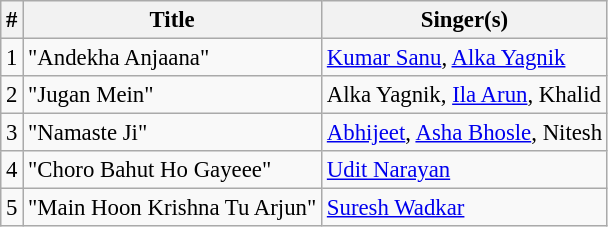<table class="wikitable" style="font-size:95%;">
<tr>
<th>#</th>
<th>Title</th>
<th>Singer(s)</th>
</tr>
<tr>
<td>1</td>
<td>"Andekha Anjaana"</td>
<td><a href='#'>Kumar Sanu</a>, <a href='#'>Alka Yagnik</a></td>
</tr>
<tr>
<td>2</td>
<td>"Jugan Mein"</td>
<td>Alka Yagnik, <a href='#'>Ila Arun</a>, Khalid</td>
</tr>
<tr>
<td>3</td>
<td>"Namaste Ji"</td>
<td><a href='#'>Abhijeet</a>, <a href='#'>Asha Bhosle</a>, Nitesh</td>
</tr>
<tr>
<td>4</td>
<td>"Choro Bahut Ho Gayeee"</td>
<td><a href='#'>Udit Narayan</a></td>
</tr>
<tr>
<td>5</td>
<td>"Main Hoon Krishna Tu Arjun"</td>
<td><a href='#'>Suresh Wadkar</a></td>
</tr>
</table>
